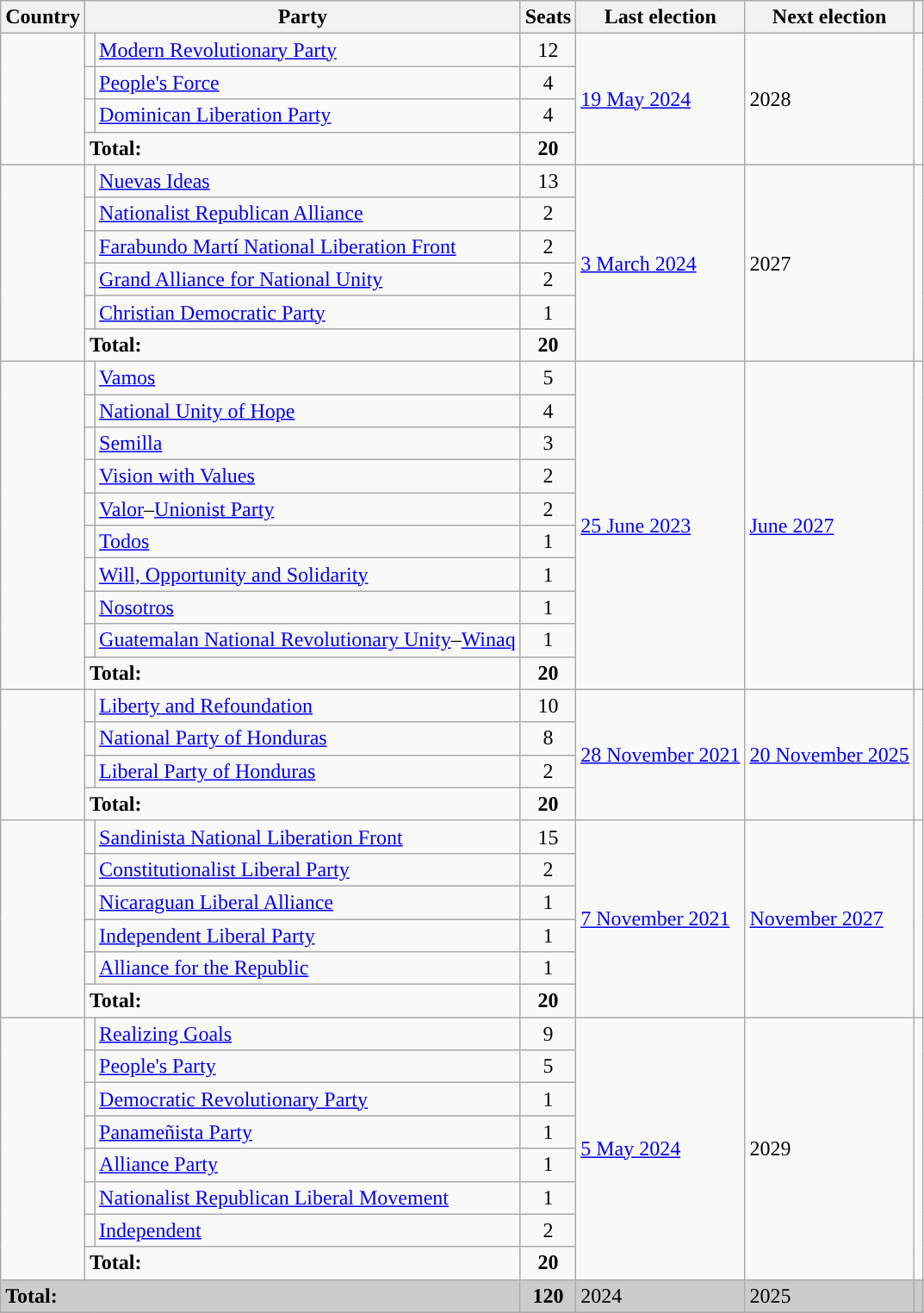<table class="wikitable">
<tr>
<th>Country</th>
<th colspan="2">Party</th>
<th>Seats</th>
<th>Last election</th>
<th>Next election</th>
<th></th>
</tr>
<tr>
<td rowspan="4"></td>
<td style="background-color:"></td>
<td><a href='#'>Modern Revolutionary Party</a></td>
<td align="center">12</td>
<td rowspan="4"><a href='#'>19 May 2024</a></td>
<td rowspan="4">2028</td>
<td rowspan="4" align="center"></td>
</tr>
<tr>
<td style="background-color:"></td>
<td><a href='#'>People's Force</a></td>
<td align="center">4</td>
</tr>
<tr>
<td style="background-color:"></td>
<td><a href='#'>Dominican Liberation Party</a></td>
<td align="center">4</td>
</tr>
<tr>
<td colspan="2"><strong>Total:</strong></td>
<td align="center"><strong>20</strong></td>
</tr>
<tr>
<td rowspan="6"></td>
<td style="background-color:"></td>
<td><a href='#'>Nuevas Ideas</a></td>
<td align="center">13</td>
<td rowspan="6"><a href='#'>3 March 2024</a></td>
<td rowspan="6">2027</td>
<td rowspan="6" align="center"></td>
</tr>
<tr>
<td style="background-color:"></td>
<td><a href='#'>Nationalist Republican Alliance</a></td>
<td align="center">2</td>
</tr>
<tr>
<td style="background-color:"></td>
<td><a href='#'>Farabundo Martí National Liberation Front</a></td>
<td align="center">2</td>
</tr>
<tr>
<td style="background-color:"></td>
<td><a href='#'>Grand Alliance for National Unity</a></td>
<td align="center">2</td>
</tr>
<tr>
<td style="background-color:"></td>
<td><a href='#'>Christian Democratic Party</a></td>
<td align="center">1</td>
</tr>
<tr>
<td colspan="2"><strong>Total:</strong></td>
<td align="center"><strong>20</strong></td>
</tr>
<tr>
<td rowspan="10"></td>
<td style="background-color:"></td>
<td><a href='#'>Vamos</a></td>
<td align="center">5</td>
<td rowspan="10"><a href='#'>25 June 2023</a></td>
<td rowspan="10"><a href='#'>June 2027</a></td>
<td rowspan="10" align="center"></td>
</tr>
<tr>
<td style="background-color:"></td>
<td><a href='#'>National Unity of Hope</a></td>
<td align="center">4</td>
</tr>
<tr>
<td style="background-color:"></td>
<td><a href='#'>Semilla</a></td>
<td align="center">3</td>
</tr>
<tr>
<td style="background-color:"></td>
<td><a href='#'>Vision with Values</a></td>
<td align="center">2</td>
</tr>
<tr>
<td style="background-color:"></td>
<td><a href='#'>Valor</a>–<a href='#'>Unionist Party</a></td>
<td align="center">2</td>
</tr>
<tr>
<td style="background-color:"></td>
<td><a href='#'>Todos</a></td>
<td align="center">1</td>
</tr>
<tr>
<td style="background-color:"></td>
<td><a href='#'>Will, Opportunity and Solidarity</a></td>
<td align="center">1</td>
</tr>
<tr>
<td style="background-color:"></td>
<td><a href='#'>Nosotros</a></td>
<td align="center">1</td>
</tr>
<tr>
<td style="background-color:"></td>
<td><a href='#'>Guatemalan National Revolutionary Unity</a>–<a href='#'>Winaq</a></td>
<td align="center">1</td>
</tr>
<tr>
<td colspan="2"><strong>Total:</strong></td>
<td align="center"><strong>20</strong></td>
</tr>
<tr>
<td rowspan="4"></td>
<td style="background-color:"></td>
<td><a href='#'>Liberty and Refoundation</a></td>
<td align="center">10</td>
<td rowspan="4"><a href='#'>28 November 2021</a></td>
<td rowspan="4"><a href='#'>20 November 2025</a></td>
<td rowspan="4" align="center"></td>
</tr>
<tr>
<td style="background-color:"></td>
<td><a href='#'>National Party of Honduras</a></td>
<td align="center">8</td>
</tr>
<tr>
<td style="background-color:"></td>
<td><a href='#'>Liberal Party of Honduras</a></td>
<td align="center">2</td>
</tr>
<tr>
<td colspan="2"><strong>Total:</strong></td>
<td align="center"><strong>20</strong></td>
</tr>
<tr>
<td rowspan="6"></td>
<td style="background-color:"></td>
<td><a href='#'>Sandinista National Liberation Front</a></td>
<td align="center">15</td>
<td rowspan="6"><a href='#'>7 November 2021</a></td>
<td rowspan="6"><a href='#'>November 2027</a></td>
<td rowspan="6" align="center"></td>
</tr>
<tr>
<td style="background-color:"></td>
<td><a href='#'>Constitutionalist Liberal Party</a></td>
<td align="center">2</td>
</tr>
<tr>
<td style="background-color:"></td>
<td><a href='#'>Nicaraguan Liberal Alliance</a></td>
<td align="center">1</td>
</tr>
<tr>
<td style="background-color:"></td>
<td><a href='#'>Independent Liberal Party</a></td>
<td align="center">1</td>
</tr>
<tr>
<td style="background-color:"></td>
<td><a href='#'>Alliance for the Republic</a></td>
<td align="center">1</td>
</tr>
<tr>
<td colspan="2"><strong>Total:</strong></td>
<td align="center"><strong>20</strong></td>
</tr>
<tr>
<td rowspan="8"></td>
<td style="background-color:"></td>
<td><a href='#'>Realizing Goals</a></td>
<td align="center">9</td>
<td rowspan="8"><a href='#'>5 May 2024</a></td>
<td rowspan="8">2029</td>
<td rowspan="8" align="center"></td>
</tr>
<tr>
<td style="background-color:"></td>
<td><a href='#'>People's Party</a></td>
<td align="center">5</td>
</tr>
<tr>
<td style="background-color:"></td>
<td><a href='#'>Democratic Revolutionary Party</a></td>
<td align="center">1</td>
</tr>
<tr>
<td style="background-color:"></td>
<td><a href='#'>Panameñista Party</a></td>
<td align="center">1</td>
</tr>
<tr>
<td style="background-color:"></td>
<td><a href='#'>Alliance Party</a></td>
<td align="center">1</td>
</tr>
<tr>
<td style="background-color:"></td>
<td><a href='#'>Nationalist Republican Liberal Movement</a></td>
<td align="center">1</td>
</tr>
<tr>
<td style="background-color:"></td>
<td><a href='#'>Independent</a></td>
<td align="center">2</td>
</tr>
<tr>
<td colspan="2"><strong>Total:</strong></td>
<td align="center"><strong>20</strong></td>
</tr>
<tr style="background-color:#ccc">
<td colspan="3"><strong>Total:</strong></td>
<td align="center"><strong>120</strong></td>
<td> 2024</td>
<td> 2025</td>
<td></td>
</tr>
</table>
